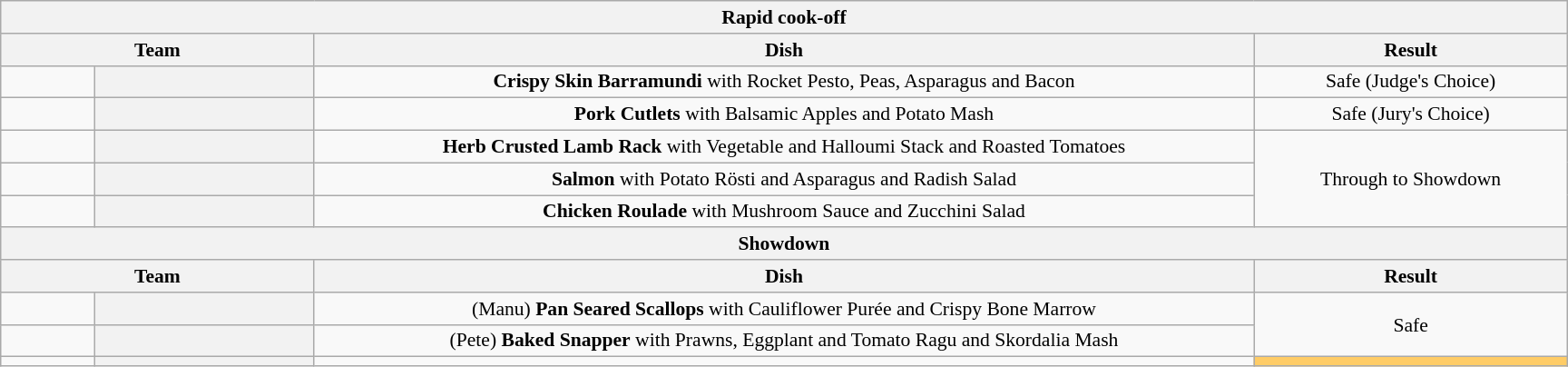<table class="wikitable plainrowheaders" style="margin:1em auto; text-align:center; font-size:90%; width:80em;">
<tr>
<th colspan="4" >Rapid cook-off</th>
</tr>
<tr>
<th style="width:20%;" colspan="2">Team</th>
<th style="width:60%;">Dish</th>
<th style="width:20%;">Result</th>
</tr>
<tr>
<td></td>
<th></th>
<td><strong>Crispy Skin Barramundi</strong> with Rocket Pesto, Peas, Asparagus and Bacon</td>
<td>Safe (Judge's Choice)</td>
</tr>
<tr>
<td></td>
<th></th>
<td><strong>Pork Cutlets</strong> with Balsamic Apples and Potato Mash</td>
<td>Safe (Jury's Choice)</td>
</tr>
<tr>
<td></td>
<th style="width:14%;"></th>
<td><strong>Herb Crusted Lamb Rack</strong> with Vegetable and Halloumi Stack and Roasted Tomatoes</td>
<td rowspan="3">Through to Showdown</td>
</tr>
<tr>
<td></td>
<th></th>
<td><strong>Salmon</strong> with Potato Rösti and Asparagus and Radish Salad</td>
</tr>
<tr>
<td></td>
<th></th>
<td><strong>Chicken Roulade</strong> with Mushroom Sauce and Zucchini Salad</td>
</tr>
<tr>
<th colspan="4" >Showdown</th>
</tr>
<tr>
<th style="width:20%;" colspan="2">Team</th>
<th style="width:60%;">Dish</th>
<th style="width:20%;">Result</th>
</tr>
<tr>
<td></td>
<th></th>
<td>(Manu) <strong>Pan Seared Scallops</strong> with Cauliflower Purée and Crispy Bone Marrow</td>
<td rowspan="2">Safe</td>
</tr>
<tr>
<td></td>
<th></th>
<td>(Pete) <strong>Baked Snapper</strong> with Prawns, Eggplant and Tomato Ragu and Skordalia Mash</td>
</tr>
<tr>
<td></td>
<th></th>
<td></td>
<td style="background:#fc6;"></td>
</tr>
</table>
